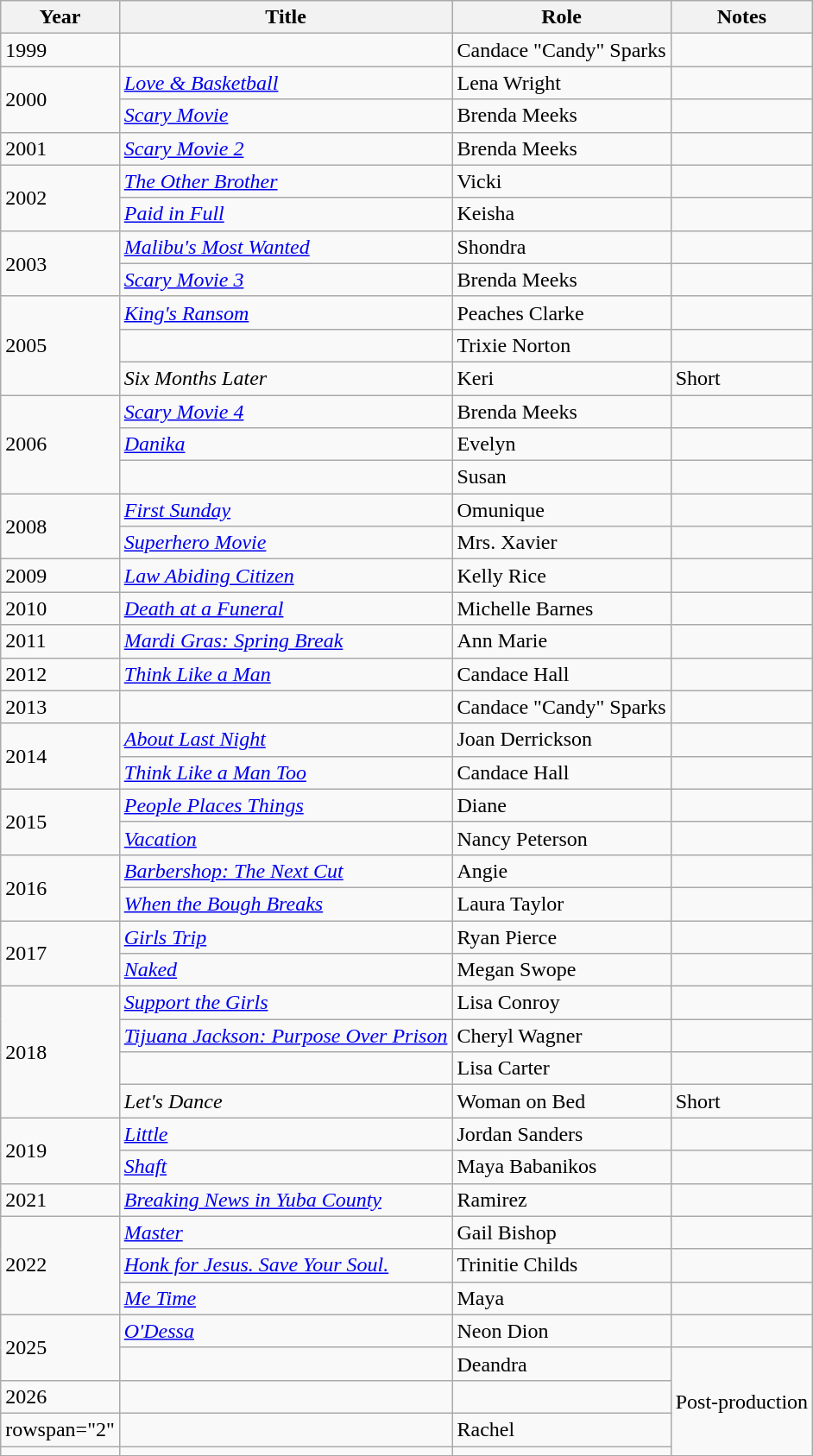<table class="wikitable plainrowheaders sortable" style="margin-right: 0;">
<tr>
<th scope="col">Year</th>
<th scope="col">Title</th>
<th scope="col">Role</th>
<th scope="col" class="unsortable">Notes</th>
</tr>
<tr>
<td>1999</td>
<td><em></em></td>
<td>Candace "Candy" Sparks</td>
<td></td>
</tr>
<tr>
<td rowspan=2>2000</td>
<td><em><a href='#'>Love & Basketball</a></em></td>
<td>Lena Wright</td>
<td></td>
</tr>
<tr>
<td><em><a href='#'>Scary Movie</a></em></td>
<td>Brenda Meeks</td>
<td></td>
</tr>
<tr>
<td>2001</td>
<td><em><a href='#'>Scary Movie 2</a></em></td>
<td>Brenda Meeks</td>
<td></td>
</tr>
<tr>
<td rowspan=2>2002</td>
<td><em><a href='#'>The Other Brother</a></em></td>
<td>Vicki</td>
<td></td>
</tr>
<tr>
<td><em><a href='#'>Paid in Full</a></em></td>
<td>Keisha</td>
<td></td>
</tr>
<tr>
<td rowspan=2>2003</td>
<td><em><a href='#'>Malibu's Most Wanted</a></em></td>
<td>Shondra</td>
<td></td>
</tr>
<tr>
<td><em><a href='#'>Scary Movie 3</a></em></td>
<td>Brenda Meeks</td>
<td></td>
</tr>
<tr>
<td rowspan=3>2005</td>
<td><em><a href='#'>King's Ransom</a></em></td>
<td>Peaches Clarke</td>
<td></td>
</tr>
<tr>
<td><em></em></td>
<td>Trixie Norton</td>
<td></td>
</tr>
<tr>
<td><em>Six Months Later</em></td>
<td>Keri</td>
<td>Short</td>
</tr>
<tr>
<td rowspan=3>2006</td>
<td><em><a href='#'>Scary Movie 4</a></em></td>
<td>Brenda Meeks</td>
<td></td>
</tr>
<tr>
<td><em><a href='#'>Danika</a></em></td>
<td>Evelyn</td>
<td></td>
</tr>
<tr>
<td><em></em></td>
<td>Susan</td>
<td></td>
</tr>
<tr>
<td rowspan=2>2008</td>
<td><em><a href='#'>First Sunday</a></em></td>
<td>Omunique</td>
<td></td>
</tr>
<tr>
<td><em><a href='#'>Superhero Movie</a></em></td>
<td>Mrs. Xavier</td>
<td></td>
</tr>
<tr>
<td>2009</td>
<td><em><a href='#'>Law Abiding Citizen</a></em></td>
<td>Kelly Rice</td>
<td></td>
</tr>
<tr>
<td>2010</td>
<td><em><a href='#'>Death at a Funeral</a></em></td>
<td>Michelle Barnes</td>
<td></td>
</tr>
<tr>
<td>2011</td>
<td><em><a href='#'>Mardi Gras: Spring Break</a></em></td>
<td>Ann Marie</td>
<td></td>
</tr>
<tr>
<td>2012</td>
<td><em><a href='#'>Think Like a Man</a></em></td>
<td>Candace Hall</td>
<td></td>
</tr>
<tr>
<td>2013</td>
<td><em></em></td>
<td>Candace "Candy" Sparks</td>
<td></td>
</tr>
<tr>
<td rowspan=2>2014</td>
<td><em><a href='#'>About Last Night</a></em></td>
<td>Joan Derrickson</td>
<td></td>
</tr>
<tr>
<td><em><a href='#'>Think Like a Man Too</a></em></td>
<td>Candace Hall</td>
<td></td>
</tr>
<tr>
<td rowspan=2>2015</td>
<td><em><a href='#'>People Places Things</a></em></td>
<td>Diane</td>
<td></td>
</tr>
<tr>
<td><em><a href='#'>Vacation</a></em></td>
<td>Nancy Peterson</td>
<td></td>
</tr>
<tr>
<td rowspan=2>2016</td>
<td><em><a href='#'>Barbershop: The Next Cut</a></em></td>
<td>Angie</td>
<td></td>
</tr>
<tr>
<td><em><a href='#'>When the Bough Breaks</a></em></td>
<td>Laura Taylor</td>
<td></td>
</tr>
<tr>
<td rowspan=2>2017</td>
<td><em><a href='#'>Girls Trip</a></em></td>
<td>Ryan Pierce</td>
<td></td>
</tr>
<tr>
<td><em><a href='#'>Naked</a></em></td>
<td>Megan Swope</td>
<td></td>
</tr>
<tr>
<td rowspan=4>2018</td>
<td><em><a href='#'>Support the Girls</a></em></td>
<td>Lisa Conroy</td>
<td></td>
</tr>
<tr>
<td><em><a href='#'>Tijuana Jackson: Purpose Over Prison</a></em></td>
<td>Cheryl Wagner</td>
<td></td>
</tr>
<tr>
<td><em></em></td>
<td>Lisa Carter</td>
<td></td>
</tr>
<tr>
<td><em>Let's Dance</em></td>
<td>Woman on Bed</td>
<td>Short</td>
</tr>
<tr>
<td rowspan=2>2019</td>
<td><em><a href='#'>Little</a></em></td>
<td>Jordan Sanders</td>
<td></td>
</tr>
<tr>
<td><em><a href='#'>Shaft</a></em></td>
<td>Maya Babanikos</td>
<td></td>
</tr>
<tr>
<td>2021</td>
<td><em><a href='#'>Breaking News in Yuba County</a></em></td>
<td>Ramirez</td>
<td></td>
</tr>
<tr>
<td rowspan=3>2022</td>
<td><em><a href='#'>Master</a></em></td>
<td>Gail Bishop</td>
<td></td>
</tr>
<tr>
<td><em><a href='#'>Honk for Jesus. Save Your Soul.</a></em></td>
<td>Trinitie Childs</td>
<td></td>
</tr>
<tr>
<td><em><a href='#'>Me Time</a></em></td>
<td>Maya</td>
<td></td>
</tr>
<tr>
<td rowspan="2">2025</td>
<td><em><a href='#'>O'Dessa</a></em></td>
<td>Neon Dion</td>
<td></td>
</tr>
<tr>
<td></td>
<td>Deandra</td>
<td rowspan="4">Post-production</td>
</tr>
<tr>
<td>2026</td>
<td></td>
<td></td>
</tr>
<tr>
<td>rowspan="2" </td>
<td></td>
<td>Rachel</td>
</tr>
<tr>
<td></td>
<td></td>
</tr>
</table>
